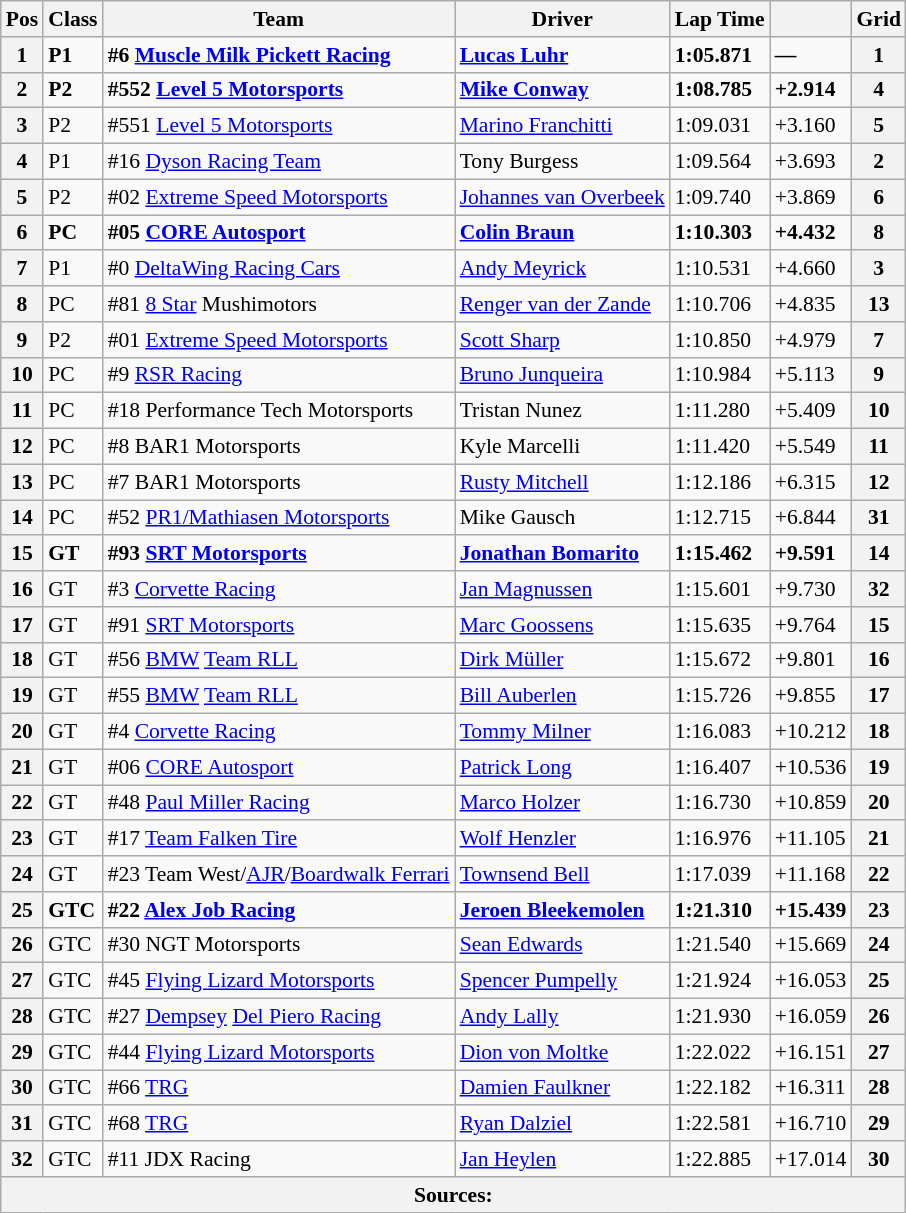<table class="wikitable" style="font-size: 90%;">
<tr>
<th>Pos</th>
<th>Class</th>
<th>Team</th>
<th>Driver</th>
<th>Lap Time</th>
<th></th>
<th>Grid</th>
</tr>
<tr style="font-weight:bold">
<th>1</th>
<td>P1</td>
<td>#6 <a href='#'>Muscle Milk Pickett Racing</a></td>
<td><a href='#'>Lucas Luhr</a></td>
<td>1:05.871</td>
<td>—</td>
<th>1</th>
</tr>
<tr style="font-weight:bold">
<th>2</th>
<td>P2</td>
<td>#552 <a href='#'>Level 5 Motorsports</a></td>
<td><a href='#'>Mike Conway</a></td>
<td>1:08.785</td>
<td>+2.914</td>
<th>4</th>
</tr>
<tr>
<th>3</th>
<td>P2</td>
<td>#551 <a href='#'>Level 5 Motorsports</a></td>
<td><a href='#'>Marino Franchitti</a></td>
<td>1:09.031</td>
<td>+3.160</td>
<th>5</th>
</tr>
<tr>
<th>4</th>
<td>P1</td>
<td>#16 <a href='#'>Dyson Racing Team</a></td>
<td>Tony Burgess</td>
<td>1:09.564</td>
<td>+3.693</td>
<th>2</th>
</tr>
<tr>
<th>5</th>
<td>P2</td>
<td>#02 <a href='#'>Extreme Speed Motorsports</a></td>
<td><a href='#'>Johannes van Overbeek</a></td>
<td>1:09.740</td>
<td>+3.869</td>
<th>6</th>
</tr>
<tr style="font-weight:bold">
<th>6</th>
<td>PC</td>
<td>#05 <a href='#'>CORE Autosport</a></td>
<td><a href='#'>Colin Braun</a></td>
<td>1:10.303</td>
<td>+4.432</td>
<th>8</th>
</tr>
<tr>
<th>7</th>
<td>P1</td>
<td>#0 <a href='#'>DeltaWing Racing Cars</a></td>
<td><a href='#'>Andy Meyrick</a></td>
<td>1:10.531</td>
<td>+4.660</td>
<th>3</th>
</tr>
<tr>
<th>8</th>
<td>PC</td>
<td>#81 <a href='#'>8 Star</a> Mushimotors</td>
<td><a href='#'>Renger van der Zande</a></td>
<td>1:10.706</td>
<td>+4.835</td>
<th>13</th>
</tr>
<tr>
<th>9</th>
<td>P2</td>
<td>#01 <a href='#'>Extreme Speed Motorsports</a></td>
<td><a href='#'>Scott Sharp</a></td>
<td>1:10.850</td>
<td>+4.979</td>
<th>7</th>
</tr>
<tr>
<th>10</th>
<td>PC</td>
<td>#9 <a href='#'>RSR Racing</a></td>
<td><a href='#'>Bruno Junqueira</a></td>
<td>1:10.984</td>
<td>+5.113</td>
<th>9</th>
</tr>
<tr>
<th>11</th>
<td>PC</td>
<td>#18 Performance Tech Motorsports</td>
<td>Tristan Nunez</td>
<td>1:11.280</td>
<td>+5.409</td>
<th>10</th>
</tr>
<tr>
<th>12</th>
<td>PC</td>
<td>#8 BAR1 Motorsports</td>
<td>Kyle Marcelli</td>
<td>1:11.420</td>
<td>+5.549</td>
<th>11</th>
</tr>
<tr>
<th>13</th>
<td>PC</td>
<td>#7 BAR1 Motorsports</td>
<td><a href='#'>Rusty Mitchell</a></td>
<td>1:12.186</td>
<td>+6.315</td>
<th>12</th>
</tr>
<tr>
<th>14</th>
<td>PC</td>
<td>#52 <a href='#'>PR1/Mathiasen Motorsports</a></td>
<td>Mike Gausch</td>
<td>1:12.715</td>
<td>+6.844</td>
<th>31</th>
</tr>
<tr style="font-weight:bold">
<th>15</th>
<td>GT</td>
<td>#93 <a href='#'>SRT Motorsports</a></td>
<td><a href='#'>Jonathan Bomarito</a></td>
<td>1:15.462</td>
<td>+9.591</td>
<th>14</th>
</tr>
<tr>
<th>16</th>
<td>GT</td>
<td>#3 <a href='#'>Corvette Racing</a></td>
<td><a href='#'>Jan Magnussen</a></td>
<td>1:15.601</td>
<td>+9.730</td>
<th>32</th>
</tr>
<tr>
<th>17</th>
<td>GT</td>
<td>#91 <a href='#'>SRT Motorsports</a></td>
<td><a href='#'>Marc Goossens</a></td>
<td>1:15.635</td>
<td>+9.764</td>
<th>15</th>
</tr>
<tr>
<th>18</th>
<td>GT</td>
<td>#56 <a href='#'>BMW</a> <a href='#'>Team RLL</a></td>
<td><a href='#'>Dirk Müller</a></td>
<td>1:15.672</td>
<td>+9.801</td>
<th>16</th>
</tr>
<tr>
<th>19</th>
<td>GT</td>
<td>#55 <a href='#'>BMW</a> <a href='#'>Team RLL</a></td>
<td><a href='#'>Bill Auberlen</a></td>
<td>1:15.726</td>
<td>+9.855</td>
<th>17</th>
</tr>
<tr>
<th>20</th>
<td>GT</td>
<td>#4 <a href='#'>Corvette Racing</a></td>
<td><a href='#'>Tommy Milner</a></td>
<td>1:16.083</td>
<td>+10.212</td>
<th>18</th>
</tr>
<tr>
<th>21</th>
<td>GT</td>
<td>#06 <a href='#'>CORE Autosport</a></td>
<td><a href='#'>Patrick Long</a></td>
<td>1:16.407</td>
<td>+10.536</td>
<th>19</th>
</tr>
<tr>
<th>22</th>
<td>GT</td>
<td>#48 <a href='#'>Paul Miller Racing</a></td>
<td><a href='#'>Marco Holzer</a></td>
<td>1:16.730</td>
<td>+10.859</td>
<th>20</th>
</tr>
<tr>
<th>23</th>
<td>GT</td>
<td>#17 <a href='#'>Team Falken Tire</a></td>
<td><a href='#'>Wolf Henzler</a></td>
<td>1:16.976</td>
<td>+11.105</td>
<th>21</th>
</tr>
<tr>
<th>24</th>
<td>GT</td>
<td>#23 Team West/<a href='#'>AJR</a>/<a href='#'>Boardwalk Ferrari</a></td>
<td><a href='#'>Townsend Bell</a></td>
<td>1:17.039</td>
<td>+11.168</td>
<th>22</th>
</tr>
<tr style="font-weight:bold">
<th>25</th>
<td>GTC</td>
<td>#22 <a href='#'>Alex Job Racing</a></td>
<td><a href='#'>Jeroen Bleekemolen</a></td>
<td>1:21.310</td>
<td>+15.439</td>
<th>23</th>
</tr>
<tr>
<th>26</th>
<td>GTC</td>
<td>#30 NGT Motorsports</td>
<td><a href='#'>Sean Edwards</a></td>
<td>1:21.540</td>
<td>+15.669</td>
<th>24</th>
</tr>
<tr>
<th>27</th>
<td>GTC</td>
<td>#45 <a href='#'>Flying Lizard Motorsports</a></td>
<td><a href='#'>Spencer Pumpelly</a></td>
<td>1:21.924</td>
<td>+16.053</td>
<th>25</th>
</tr>
<tr>
<th>28</th>
<td>GTC</td>
<td>#27 <a href='#'>Dempsey</a> <a href='#'>Del Piero Racing</a></td>
<td><a href='#'>Andy Lally</a></td>
<td>1:21.930</td>
<td>+16.059</td>
<th>26</th>
</tr>
<tr>
<th>29</th>
<td>GTC</td>
<td>#44 <a href='#'>Flying Lizard Motorsports</a></td>
<td><a href='#'>Dion von Moltke</a></td>
<td>1:22.022</td>
<td>+16.151</td>
<th>27</th>
</tr>
<tr>
<th>30</th>
<td>GTC</td>
<td>#66 <a href='#'>TRG</a></td>
<td><a href='#'>Damien Faulkner</a></td>
<td>1:22.182</td>
<td>+16.311</td>
<th>28</th>
</tr>
<tr>
<th>31</th>
<td>GTC</td>
<td>#68 <a href='#'>TRG</a></td>
<td><a href='#'>Ryan Dalziel</a></td>
<td>1:22.581</td>
<td>+16.710</td>
<th>29</th>
</tr>
<tr>
<th>32</th>
<td>GTC</td>
<td>#11 JDX Racing</td>
<td><a href='#'>Jan Heylen</a></td>
<td>1:22.885</td>
<td>+17.014</td>
<th>30</th>
</tr>
<tr>
<th colspan="7">Sources:</th>
</tr>
</table>
